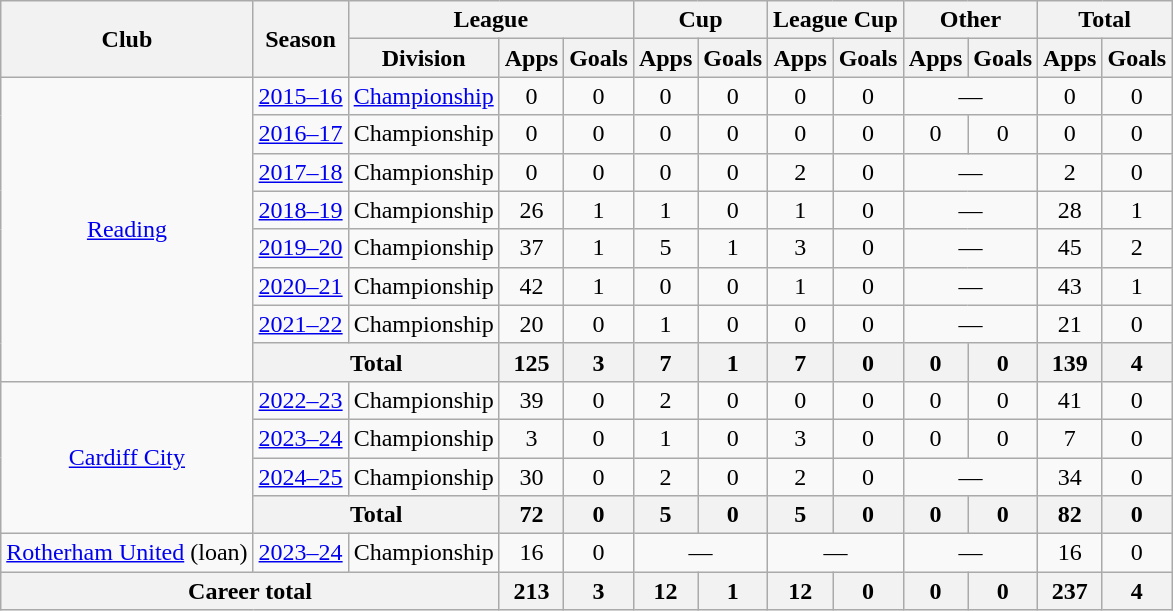<table class=wikitable style="text-align: center;">
<tr>
<th rowspan=2>Club</th>
<th rowspan=2>Season</th>
<th colspan=3>League</th>
<th colspan=2>Cup</th>
<th colspan=2>League Cup</th>
<th colspan=2>Other</th>
<th colspan=2>Total</th>
</tr>
<tr>
<th>Division</th>
<th>Apps</th>
<th>Goals</th>
<th>Apps</th>
<th>Goals</th>
<th>Apps</th>
<th>Goals</th>
<th>Apps</th>
<th>Goals</th>
<th>Apps</th>
<th>Goals</th>
</tr>
<tr>
<td rowspan=8><a href='#'>Reading</a></td>
<td><a href='#'>2015–16</a></td>
<td><a href='#'>Championship</a></td>
<td>0</td>
<td>0</td>
<td>0</td>
<td>0</td>
<td>0</td>
<td>0</td>
<td colspan=2>—</td>
<td>0</td>
<td>0</td>
</tr>
<tr>
<td><a href='#'>2016–17</a></td>
<td>Championship</td>
<td>0</td>
<td>0</td>
<td>0</td>
<td>0</td>
<td>0</td>
<td>0</td>
<td>0</td>
<td>0</td>
<td>0</td>
<td>0</td>
</tr>
<tr>
<td><a href='#'>2017–18</a></td>
<td>Championship</td>
<td>0</td>
<td>0</td>
<td>0</td>
<td>0</td>
<td>2</td>
<td>0</td>
<td colspan=2>—</td>
<td>2</td>
<td>0</td>
</tr>
<tr>
<td><a href='#'>2018–19</a></td>
<td>Championship</td>
<td>26</td>
<td>1</td>
<td>1</td>
<td>0</td>
<td>1</td>
<td>0</td>
<td colspan=2>—</td>
<td>28</td>
<td>1</td>
</tr>
<tr>
<td><a href='#'>2019–20</a></td>
<td>Championship</td>
<td>37</td>
<td>1</td>
<td>5</td>
<td>1</td>
<td>3</td>
<td>0</td>
<td colspan=2>—</td>
<td>45</td>
<td>2</td>
</tr>
<tr>
<td><a href='#'>2020–21</a></td>
<td>Championship</td>
<td>42</td>
<td>1</td>
<td>0</td>
<td>0</td>
<td>1</td>
<td>0</td>
<td colspan=2>—</td>
<td>43</td>
<td>1</td>
</tr>
<tr>
<td><a href='#'>2021–22</a></td>
<td>Championship</td>
<td>20</td>
<td>0</td>
<td>1</td>
<td>0</td>
<td>0</td>
<td>0</td>
<td colspan=2>—</td>
<td>21</td>
<td>0</td>
</tr>
<tr>
<th colspan=2>Total</th>
<th>125</th>
<th>3</th>
<th>7</th>
<th>1</th>
<th>7</th>
<th>0</th>
<th>0</th>
<th>0</th>
<th>139</th>
<th>4</th>
</tr>
<tr>
<td rowspan=4><a href='#'>Cardiff City</a></td>
<td><a href='#'>2022–23</a></td>
<td>Championship</td>
<td>39</td>
<td>0</td>
<td>2</td>
<td>0</td>
<td>0</td>
<td>0</td>
<td>0</td>
<td>0</td>
<td>41</td>
<td>0</td>
</tr>
<tr>
<td><a href='#'>2023–24</a></td>
<td>Championship</td>
<td>3</td>
<td>0</td>
<td>1</td>
<td>0</td>
<td>3</td>
<td>0</td>
<td>0</td>
<td>0</td>
<td>7</td>
<td>0</td>
</tr>
<tr>
<td><a href='#'>2024–25</a></td>
<td>Championship</td>
<td>30</td>
<td>0</td>
<td>2</td>
<td>0</td>
<td>2</td>
<td>0</td>
<td colspan="2">—</td>
<td>34</td>
<td>0</td>
</tr>
<tr>
<th colspan=2>Total</th>
<th>72</th>
<th>0</th>
<th>5</th>
<th>0</th>
<th>5</th>
<th>0</th>
<th>0</th>
<th>0</th>
<th>82</th>
<th>0</th>
</tr>
<tr>
<td><a href='#'>Rotherham United</a> (loan)</td>
<td><a href='#'>2023–24</a></td>
<td>Championship</td>
<td>16</td>
<td>0</td>
<td colspan=2>—</td>
<td colspan=2>—</td>
<td colspan=2>—</td>
<td>16</td>
<td>0</td>
</tr>
<tr>
<th colspan=3>Career total</th>
<th>213</th>
<th>3</th>
<th>12</th>
<th>1</th>
<th>12</th>
<th>0</th>
<th>0</th>
<th>0</th>
<th>237</th>
<th>4</th>
</tr>
</table>
